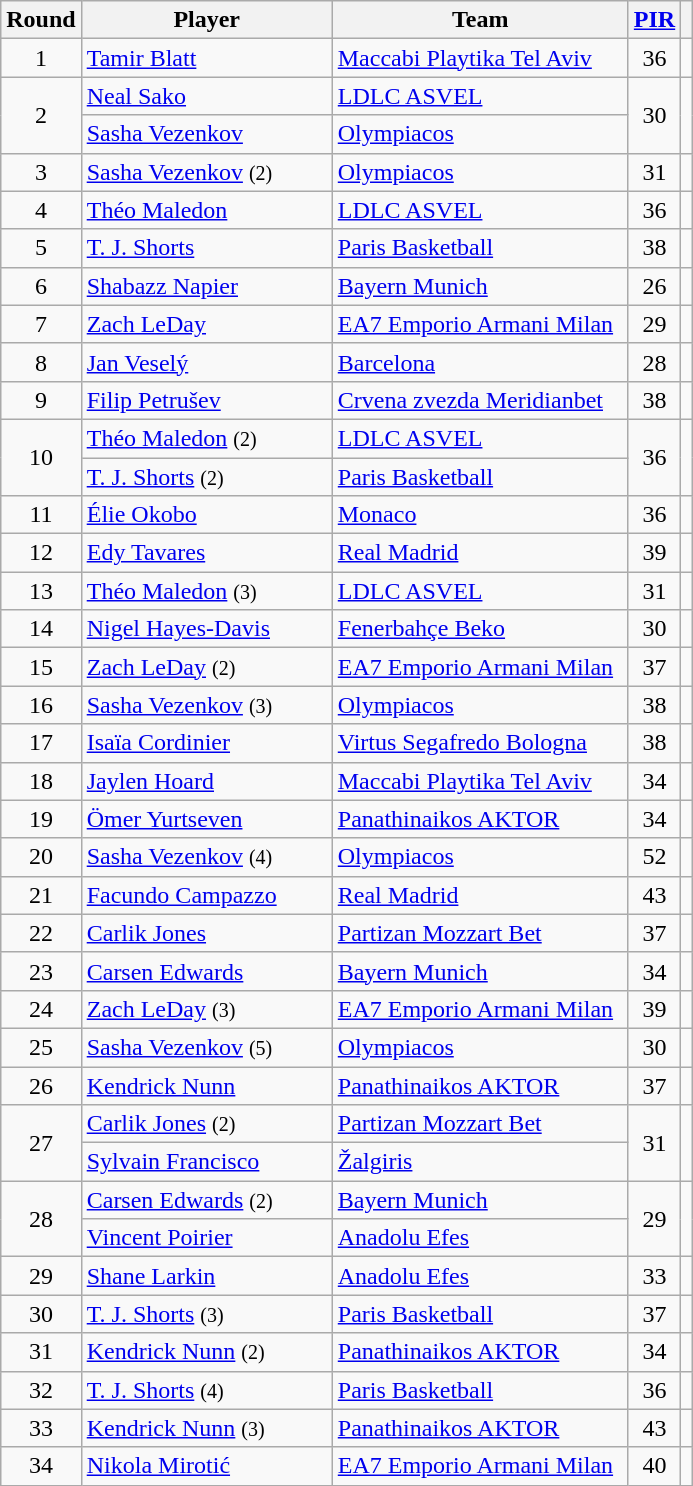<table class="wikitable sortable" style="text-align: center;">
<tr>
<th>Round</th>
<th style="width:160px;">Player</th>
<th style="width:190px;">Team</th>
<th><a href='#'>PIR</a></th>
<th></th>
</tr>
<tr>
<td>1</td>
<td style="text-align:left;"> <a href='#'>Tamir Blatt</a></td>
<td style="text-align:left;"> <a href='#'>Maccabi Playtika Tel Aviv</a></td>
<td>36</td>
<td></td>
</tr>
<tr>
<td rowspan=2>2</td>
<td style="text-align:left;"> <a href='#'>Neal Sako</a></td>
<td style="text-align:left;"> <a href='#'>LDLC ASVEL</a></td>
<td rowspan=2>30</td>
<td rowspan=2></td>
</tr>
<tr>
<td style="text-align:left;"> <a href='#'>Sasha Vezenkov</a></td>
<td style="text-align:left;"> <a href='#'>Olympiacos</a></td>
</tr>
<tr>
<td>3</td>
<td style="text-align:left;"> <a href='#'>Sasha Vezenkov</a> <small>(2)</small></td>
<td style="text-align:left;"> <a href='#'>Olympiacos</a></td>
<td>31</td>
<td></td>
</tr>
<tr>
<td>4</td>
<td style="text-align:left;"> <a href='#'>Théo Maledon</a></td>
<td style="text-align:left;"> <a href='#'>LDLC ASVEL</a></td>
<td>36</td>
<td></td>
</tr>
<tr>
<td>5</td>
<td style="text-align:left;"> <a href='#'>T. J. Shorts</a></td>
<td style="text-align:left;"> <a href='#'>Paris Basketball</a></td>
<td>38</td>
<td></td>
</tr>
<tr>
<td>6</td>
<td style="text-align:left;"> <a href='#'>Shabazz Napier</a></td>
<td style="text-align:left;"> <a href='#'>Bayern Munich</a></td>
<td>26</td>
<td></td>
</tr>
<tr>
<td>7</td>
<td style="text-align:left;"> <a href='#'>Zach LeDay</a></td>
<td style="text-align:left;"> <a href='#'>EA7 Emporio Armani Milan</a></td>
<td>29</td>
<td></td>
</tr>
<tr>
<td>8</td>
<td style="text-align:left;"> <a href='#'>Jan Veselý</a></td>
<td style="text-align:left;"> <a href='#'>Barcelona</a></td>
<td>28</td>
<td></td>
</tr>
<tr>
<td>9</td>
<td style="text-align:left;"> <a href='#'>Filip Petrušev</a></td>
<td style="text-align:left;"> <a href='#'>Crvena zvezda Meridianbet</a></td>
<td>38</td>
<td></td>
</tr>
<tr>
<td rowspan=2>10</td>
<td style="text-align:left;"> <a href='#'>Théo Maledon</a> <small>(2)</small></td>
<td style="text-align:left;"> <a href='#'>LDLC ASVEL</a></td>
<td rowspan=2>36</td>
<td rowspan=2></td>
</tr>
<tr>
<td style="text-align:left;"> <a href='#'>T. J. Shorts</a> <small>(2)</small></td>
<td style="text-align:left;"> <a href='#'>Paris Basketball</a></td>
</tr>
<tr>
<td>11</td>
<td style="text-align:left;"> <a href='#'>Élie Okobo</a></td>
<td style="text-align:left;"> <a href='#'>Monaco</a></td>
<td>36</td>
<td></td>
</tr>
<tr>
<td>12</td>
<td style="text-align:left;"> <a href='#'>Edy Tavares</a></td>
<td style="text-align:left;"> <a href='#'>Real Madrid</a></td>
<td>39</td>
<td></td>
</tr>
<tr>
<td>13</td>
<td style="text-align:left;"> <a href='#'>Théo Maledon</a> <small>(3)</small></td>
<td style="text-align:left;"> <a href='#'>LDLC ASVEL</a></td>
<td>31</td>
<td></td>
</tr>
<tr>
<td>14</td>
<td style="text-align:left;"> <a href='#'>Nigel Hayes-Davis</a></td>
<td style="text-align:left;"> <a href='#'>Fenerbahçe Beko</a></td>
<td>30</td>
<td></td>
</tr>
<tr>
<td>15</td>
<td style="text-align:left;"> <a href='#'>Zach LeDay</a> <small>(2)</small></td>
<td style="text-align:left;"> <a href='#'>EA7 Emporio Armani Milan</a></td>
<td>37</td>
<td></td>
</tr>
<tr>
<td>16</td>
<td style="text-align:left;"> <a href='#'>Sasha Vezenkov</a> <small>(3)</small></td>
<td style="text-align:left;"> <a href='#'>Olympiacos</a></td>
<td>38</td>
<td></td>
</tr>
<tr>
<td>17</td>
<td style="text-align:left;"> <a href='#'>Isaïa Cordinier</a></td>
<td style="text-align:left;"> <a href='#'>Virtus Segafredo Bologna</a></td>
<td>38</td>
<td></td>
</tr>
<tr>
<td>18</td>
<td style="text-align:left;"> <a href='#'>Jaylen Hoard</a></td>
<td style="text-align:left;"> <a href='#'>Maccabi Playtika Tel Aviv</a></td>
<td>34</td>
<td></td>
</tr>
<tr>
<td>19</td>
<td style="text-align:left;"> <a href='#'>Ömer Yurtseven</a></td>
<td style="text-align:left;"> <a href='#'>Panathinaikos AKTOR</a></td>
<td>34</td>
<td></td>
</tr>
<tr>
<td>20</td>
<td style="text-align:left;"> <a href='#'>Sasha Vezenkov</a> <small>(4)</small></td>
<td style="text-align:left;"> <a href='#'>Olympiacos</a></td>
<td>52</td>
<td></td>
</tr>
<tr>
<td>21</td>
<td style="text-align:left;"> <a href='#'>Facundo Campazzo</a></td>
<td style="text-align:left;"> <a href='#'>Real Madrid</a></td>
<td>43</td>
<td></td>
</tr>
<tr>
<td>22</td>
<td style="text-align:left;"> <a href='#'>Carlik Jones</a> <small></small></td>
<td style="text-align:left;"> <a href='#'>Partizan Mozzart Bet</a></td>
<td>37</td>
<td></td>
</tr>
<tr>
<td>23</td>
<td style="text-align:left;"> <a href='#'>Carsen Edwards</a></td>
<td style="text-align:left;"> <a href='#'>Bayern Munich</a></td>
<td>34</td>
<td></td>
</tr>
<tr>
<td>24</td>
<td style="text-align:left;"> <a href='#'>Zach LeDay</a> <small>(3)</small></td>
<td style="text-align:left;"> <a href='#'>EA7 Emporio Armani Milan</a></td>
<td>39</td>
<td></td>
</tr>
<tr>
<td>25</td>
<td style="text-align:left;"> <a href='#'>Sasha Vezenkov</a> <small>(5)</small></td>
<td style="text-align:left;"> <a href='#'>Olympiacos</a></td>
<td>30</td>
<td></td>
</tr>
<tr>
<td>26</td>
<td style="text-align:left;"> <a href='#'>Kendrick Nunn</a></td>
<td style="text-align:left;"> <a href='#'>Panathinaikos AKTOR</a></td>
<td>37</td>
<td></td>
</tr>
<tr>
<td rowspan=2>27</td>
<td style="text-align:left;"> <a href='#'>Carlik Jones</a> <small>(2)</small></td>
<td style="text-align:left;"> <a href='#'>Partizan Mozzart Bet</a></td>
<td rowspan=2>31</td>
<td rowspan=2></td>
</tr>
<tr>
<td style="text-align:left;"> <a href='#'>Sylvain Francisco</a></td>
<td style="text-align:left;"> <a href='#'>Žalgiris</a></td>
</tr>
<tr>
<td rowspan=2>28</td>
<td style="text-align:left;"> <a href='#'>Carsen Edwards</a> <small>(2)</small></td>
<td style="text-align:left;"> <a href='#'>Bayern Munich</a></td>
<td rowspan=2>29</td>
<td rowspan=2></td>
</tr>
<tr>
<td style="text-align:left;"> <a href='#'>Vincent Poirier</a></td>
<td style="text-align:left;"> <a href='#'>Anadolu Efes</a></td>
</tr>
<tr>
<td>29</td>
<td style="text-align:left;"> <a href='#'>Shane Larkin</a></td>
<td style="text-align:left;"> <a href='#'>Anadolu Efes</a></td>
<td>33</td>
<td></td>
</tr>
<tr>
<td>30</td>
<td style="text-align:left;"> <a href='#'>T. J. Shorts</a> <small>(3)</small></td>
<td style="text-align:left;"> <a href='#'>Paris Basketball</a></td>
<td>37</td>
<td></td>
</tr>
<tr>
<td>31</td>
<td style="text-align:left;"> <a href='#'>Kendrick Nunn</a> <small>(2)</small></td>
<td style="text-align:left;"> <a href='#'>Panathinaikos AKTOR</a></td>
<td>34</td>
<td></td>
</tr>
<tr>
<td>32</td>
<td style="text-align:left;"> <a href='#'>T. J. Shorts</a> <small>(4)</small></td>
<td style="text-align:left;"> <a href='#'>Paris Basketball</a></td>
<td>36</td>
<td></td>
</tr>
<tr>
<td>33</td>
<td style="text-align:left;"> <a href='#'>Kendrick Nunn</a> <small>(3)</small></td>
<td style="text-align:left;"> <a href='#'>Panathinaikos AKTOR</a></td>
<td>43</td>
<td></td>
</tr>
<tr>
<td>34</td>
<td style="text-align:left;"> <a href='#'>Nikola Mirotić</a></td>
<td style="text-align:left;"> <a href='#'>EA7 Emporio Armani Milan</a></td>
<td>40</td>
<td></td>
</tr>
</table>
